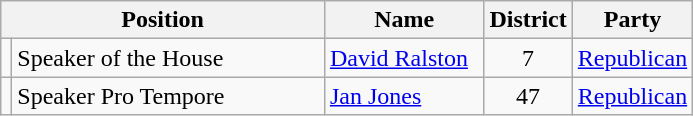<table class="wikitable">
<tr>
<th colspan=2 align=center>Position</th>
<th align="center" width="99">Name</th>
<th align=center>District</th>
<th align=center>Party</th>
</tr>
<tr>
<td></td>
<td width="201">Speaker of the House</td>
<td><a href='#'>David Ralston</a></td>
<td align=center>7</td>
<td><a href='#'>Republican</a></td>
</tr>
<tr>
<td></td>
<td>Speaker Pro Tempore</td>
<td><a href='#'>Jan Jones</a></td>
<td align=center>47</td>
<td><a href='#'>Republican</a></td>
</tr>
</table>
